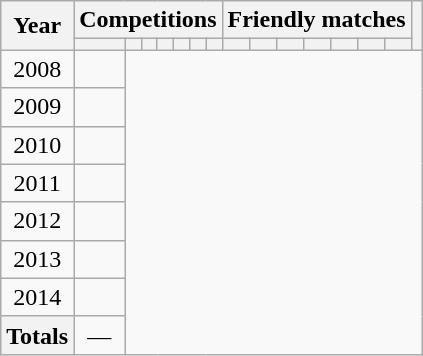<table class="wikitable" style="text-align: center">
<tr>
<th rowspan="2">Year</th>
<th colspan="7">Competitions</th>
<th colspan="7">Friendly matches</th>
<th rowspan="2"></th>
</tr>
<tr>
<th></th>
<th></th>
<th></th>
<th></th>
<th></th>
<th></th>
<th></th>
<th></th>
<th></th>
<th></th>
<th></th>
<th></th>
<th></th>
<th></th>
</tr>
<tr>
<td>2008<br>
</td>
<td></td>
</tr>
<tr>
<td>2009<br>
</td>
<td></td>
</tr>
<tr>
<td>2010<br>
</td>
<td></td>
</tr>
<tr>
<td>2011<br>
</td>
<td></td>
</tr>
<tr>
<td>2012<br>
</td>
<td></td>
</tr>
<tr>
<td>2013<br>
</td>
<td></td>
</tr>
<tr>
<td>2014<br>
</td>
<td></td>
</tr>
<tr>
<th>Totals<br>
</th>
<td>—</td>
</tr>
</table>
